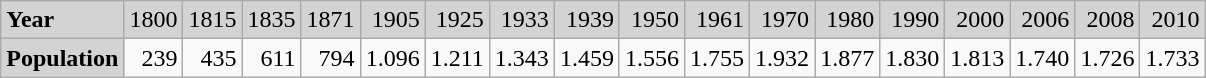<table class="wikitable">
<tr align="right" bgcolor="lightgrey">
<td align="left" bgcolor="lightgrey"><strong>Year</strong></td>
<td>1800</td>
<td>1815</td>
<td>1835</td>
<td>1871</td>
<td>1905</td>
<td>1925</td>
<td>1933</td>
<td>1939</td>
<td>1950</td>
<td>1961</td>
<td>1970</td>
<td>1980</td>
<td>1990</td>
<td>2000</td>
<td>2006</td>
<td>2008</td>
<td>2010</td>
</tr>
<tr align="right">
<td align="left" bgcolor="lightgrey"><strong>Population</strong></td>
<td>239</td>
<td>435</td>
<td>611</td>
<td>794</td>
<td>1.096</td>
<td>1.211</td>
<td>1.343</td>
<td>1.459</td>
<td>1.556</td>
<td>1.755</td>
<td>1.932</td>
<td>1.877</td>
<td>1.830</td>
<td>1.813</td>
<td>1.740</td>
<td>1.726</td>
<td>1.733</td>
</tr>
</table>
